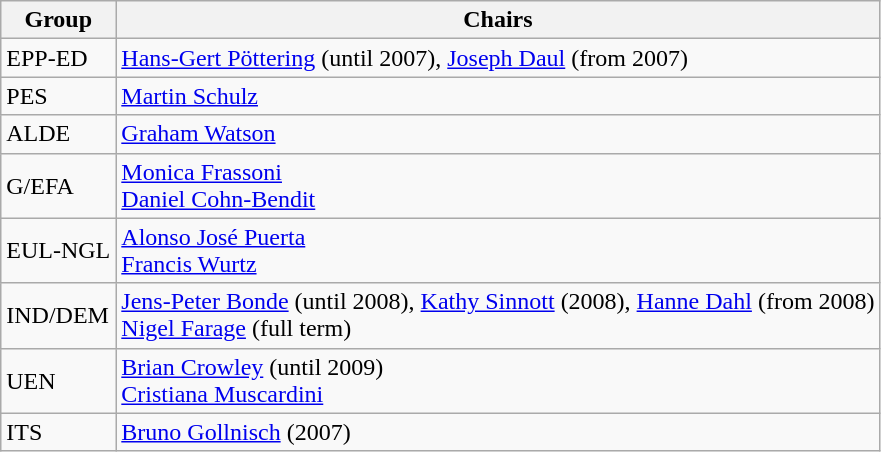<table class="wikitable">
<tr>
<th>Group</th>
<th>Chairs</th>
</tr>
<tr>
<td>EPP-ED</td>
<td><a href='#'>Hans-Gert Pöttering</a> (until 2007), <a href='#'>Joseph Daul</a> (from 2007)</td>
</tr>
<tr>
<td>PES</td>
<td><a href='#'>Martin Schulz</a></td>
</tr>
<tr>
<td>ALDE</td>
<td><a href='#'>Graham Watson</a></td>
</tr>
<tr>
<td>G/EFA</td>
<td><a href='#'>Monica Frassoni</a><br><a href='#'>Daniel Cohn-Bendit</a></td>
</tr>
<tr>
<td>EUL-NGL</td>
<td><a href='#'>Alonso José Puerta</a><br><a href='#'>Francis Wurtz</a></td>
</tr>
<tr>
<td>IND/DEM</td>
<td><a href='#'>Jens-Peter Bonde</a> (until 2008), <a href='#'>Kathy Sinnott</a> (2008), <a href='#'>Hanne Dahl</a> (from 2008)<br><a href='#'>Nigel Farage</a> (full term)</td>
</tr>
<tr>
<td>UEN</td>
<td><a href='#'>Brian Crowley</a> (until 2009)<br><a href='#'>Cristiana Muscardini</a></td>
</tr>
<tr>
<td>ITS</td>
<td><a href='#'>Bruno Gollnisch</a> (2007)</td>
</tr>
</table>
